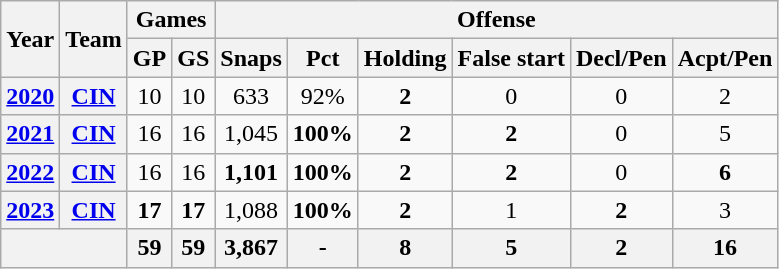<table class="wikitable" style="text-align:center;">
<tr>
<th rowspan="2">Year</th>
<th rowspan="2">Team</th>
<th colspan="2">Games</th>
<th colspan="8">Offense</th>
</tr>
<tr>
<th>GP</th>
<th>GS</th>
<th>Snaps</th>
<th>Pct</th>
<th>Holding</th>
<th>False start</th>
<th>Decl/Pen</th>
<th>Acpt/Pen</th>
</tr>
<tr>
<th><a href='#'>2020</a></th>
<th><a href='#'>CIN</a></th>
<td>10</td>
<td>10</td>
<td>633</td>
<td>92%</td>
<td><strong>2</strong></td>
<td>0</td>
<td>0</td>
<td>2</td>
</tr>
<tr>
<th><a href='#'>2021</a></th>
<th><a href='#'>CIN</a></th>
<td>16</td>
<td>16</td>
<td>1,045</td>
<td><strong>100%</strong></td>
<td><strong>2</strong></td>
<td><strong>2</strong></td>
<td>0</td>
<td>5</td>
</tr>
<tr>
<th><a href='#'>2022</a></th>
<th><a href='#'>CIN</a></th>
<td>16</td>
<td>16</td>
<td><strong>1,101</strong></td>
<td><strong>100%</strong></td>
<td><strong>2</strong></td>
<td><strong>2</strong></td>
<td>0</td>
<td><strong>6</strong></td>
</tr>
<tr>
<th><a href='#'>2023</a></th>
<th><a href='#'>CIN</a></th>
<td><strong>17</strong></td>
<td><strong>17</strong></td>
<td>1,088</td>
<td><strong>100%</strong></td>
<td><strong>2</strong></td>
<td>1</td>
<td><strong>2</strong></td>
<td>3</td>
</tr>
<tr>
<th colspan="2"></th>
<th>59</th>
<th>59</th>
<th>3,867</th>
<th>-</th>
<th>8</th>
<th>5</th>
<th>2</th>
<th>16</th>
</tr>
</table>
